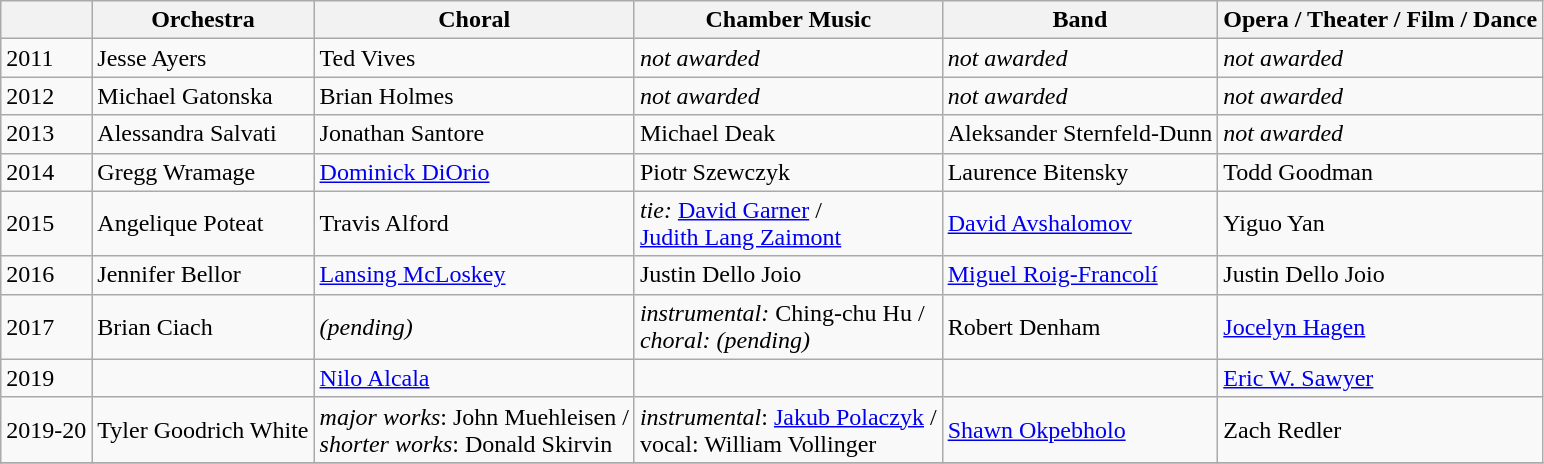<table class="wikitable">
<tr>
<th></th>
<th>Orchestra</th>
<th>Choral</th>
<th>Chamber Music</th>
<th>Band</th>
<th>Opera / Theater / Film / Dance</th>
</tr>
<tr>
<td>2011</td>
<td>Jesse Ayers</td>
<td>Ted Vives</td>
<td><em>not awarded</em></td>
<td><em>not awarded</em></td>
<td><em>not awarded</em></td>
</tr>
<tr>
<td>2012</td>
<td>Michael Gatonska</td>
<td>Brian Holmes</td>
<td><em>not awarded</em></td>
<td><em>not awarded</em></td>
<td><em>not awarded</em></td>
</tr>
<tr>
<td>2013</td>
<td>Alessandra Salvati</td>
<td>Jonathan Santore</td>
<td>Michael Deak</td>
<td>Aleksander Sternfeld-Dunn</td>
<td><em>not awarded</em></td>
</tr>
<tr>
<td>2014</td>
<td>Gregg Wramage</td>
<td><a href='#'>Dominick DiOrio</a></td>
<td>Piotr Szewczyk</td>
<td>Laurence Bitensky</td>
<td>Todd Goodman</td>
</tr>
<tr>
<td>2015</td>
<td>Angelique Poteat</td>
<td>Travis Alford</td>
<td><em>tie:</em> <a href='#'>David Garner</a> /<br><a href='#'>Judith Lang Zaimont</a></td>
<td><a href='#'>David Avshalomov</a></td>
<td>Yiguo Yan</td>
</tr>
<tr>
<td>2016</td>
<td>Jennifer Bellor</td>
<td><a href='#'>Lansing McLoskey</a></td>
<td>Justin Dello Joio</td>
<td><a href='#'>Miguel Roig-Francolí</a></td>
<td>Justin Dello Joio</td>
</tr>
<tr>
<td>2017</td>
<td>Brian Ciach</td>
<td><em>(pending)</em></td>
<td><em>instrumental:</em> Ching-chu Hu /<br><em>choral: (pending)</em></td>
<td>Robert Denham</td>
<td><a href='#'>Jocelyn Hagen</a></td>
</tr>
<tr>
<td>2019</td>
<td></td>
<td><a href='#'>Nilo Alcala</a></td>
<td></td>
<td></td>
<td><a href='#'>Eric W. Sawyer</a></td>
</tr>
<tr>
<td>2019-20</td>
<td>Tyler Goodrich White</td>
<td><em>major works</em>: John Muehleisen /<br><em>shorter works</em>: Donald Skirvin</td>
<td><em>instrumental</em>: <a href='#'>Jakub Polaczyk</a> /<br>vocal: William Vollinger</td>
<td><a href='#'>Shawn Okpebholo</a></td>
<td>Zach Redler</td>
</tr>
<tr>
</tr>
</table>
